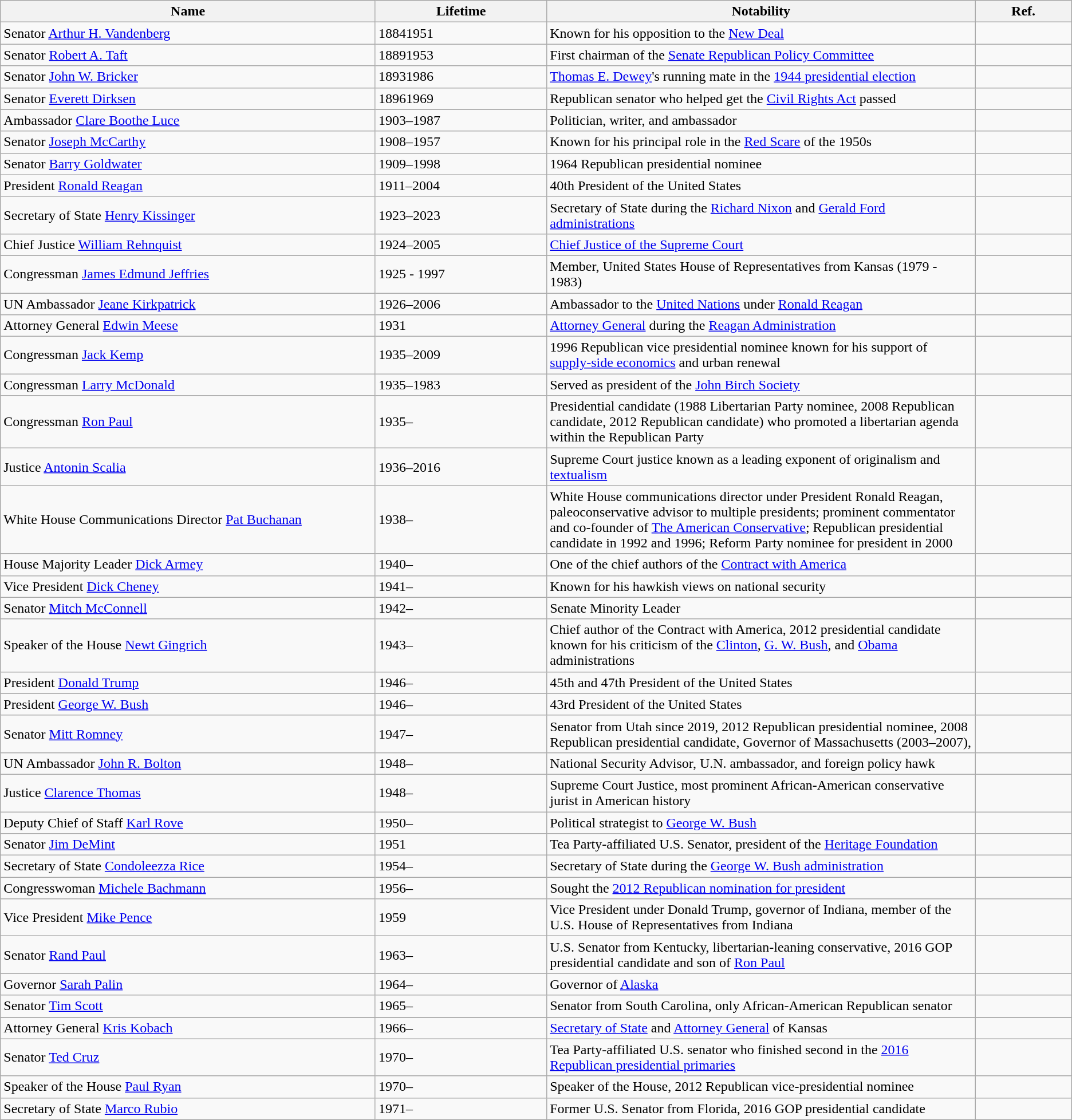<table class="wikitable sortable">
<tr>
<th width="35%">Name</th>
<th width="16%">Lifetime</th>
<th width="40%">Notability</th>
<th class="unsortable" width="17%">Ref.</th>
</tr>
<tr>
<td>Senator <a href='#'>Arthur H. Vandenberg</a></td>
<td>18841951</td>
<td>Known for his opposition to the <a href='#'>New Deal</a></td>
<td></td>
</tr>
<tr>
<td>Senator <a href='#'>Robert A. Taft</a></td>
<td>18891953</td>
<td>First chairman of the <a href='#'>Senate Republican Policy Committee</a></td>
<td></td>
</tr>
<tr>
<td>Senator <a href='#'>John W. Bricker</a></td>
<td>18931986</td>
<td><a href='#'>Thomas E. Dewey</a>'s running mate in the <a href='#'>1944 presidential election</a></td>
<td></td>
</tr>
<tr>
<td>Senator <a href='#'>Everett Dirksen</a></td>
<td>18961969</td>
<td>Republican senator who helped get the <a href='#'>Civil Rights Act</a> passed</td>
<td></td>
</tr>
<tr>
<td>Ambassador <a href='#'>Clare Boothe Luce</a></td>
<td>1903–1987</td>
<td>Politician, writer, and ambassador</td>
<td></td>
</tr>
<tr>
<td>Senator <a href='#'>Joseph McCarthy</a></td>
<td>1908–1957</td>
<td>Known for his principal role in the <a href='#'>Red Scare</a> of the 1950s</td>
<td></td>
</tr>
<tr>
<td>Senator <a href='#'>Barry Goldwater</a></td>
<td>1909–1998</td>
<td>1964 Republican presidential nominee</td>
<td></td>
</tr>
<tr>
<td>President <a href='#'>Ronald Reagan</a></td>
<td>1911–2004</td>
<td>40th President of the United States</td>
<td></td>
</tr>
<tr>
<td>Secretary of State <a href='#'>Henry Kissinger</a></td>
<td>1923–2023</td>
<td>Secretary of State during the <a href='#'>Richard Nixon</a> and <a href='#'>Gerald Ford administrations</a></td>
<td></td>
</tr>
<tr>
<td>Chief Justice <a href='#'>William Rehnquist</a></td>
<td>1924–2005</td>
<td><a href='#'>Chief Justice of the Supreme Court</a></td>
<td></td>
</tr>
<tr>
<td>Congressman <a href='#'>James Edmund Jeffries</a></td>
<td>1925 - 1997</td>
<td>Member, United States House of Representatives from Kansas (1979 - 1983)</td>
</tr>
<tr>
<td>UN Ambassador <a href='#'>Jeane Kirkpatrick</a></td>
<td>1926–2006</td>
<td>Ambassador to the <a href='#'>United Nations</a> under <a href='#'>Ronald Reagan</a></td>
<td></td>
</tr>
<tr>
<td>Attorney General <a href='#'>Edwin Meese</a></td>
<td>1931</td>
<td><a href='#'>Attorney General</a> during the <a href='#'>Reagan Administration</a></td>
<td></td>
</tr>
<tr>
<td>Congressman <a href='#'>Jack Kemp</a></td>
<td>1935–2009</td>
<td>1996 Republican vice presidential nominee known for his support of <a href='#'>supply-side economics</a> and urban renewal</td>
<td></td>
</tr>
<tr>
<td>Congressman <a href='#'>Larry McDonald</a></td>
<td>1935–1983</td>
<td>Served as president of the <a href='#'>John Birch Society</a></td>
<td></td>
</tr>
<tr>
<td>Congressman <a href='#'>Ron Paul</a></td>
<td>1935–</td>
<td>Presidential candidate (1988 Libertarian Party nominee, 2008 Republican candidate, 2012 Republican candidate) who promoted a libertarian agenda within the Republican Party</td>
<td></td>
</tr>
<tr>
<td>Justice <a href='#'>Antonin Scalia</a></td>
<td>1936–2016</td>
<td>Supreme Court justice known as a leading exponent of originalism and <a href='#'>textualism</a></td>
<td></td>
</tr>
<tr>
<td>White House Communications Director <a href='#'>Pat Buchanan</a></td>
<td>1938–</td>
<td>White House communications director under President Ronald Reagan, paleoconservative advisor to multiple presidents; prominent commentator and co-founder of <a href='#'>The American Conservative</a>; Republican presidential candidate in 1992 and 1996; Reform Party nominee for president in 2000</td>
<td></td>
</tr>
<tr>
<td>House Majority Leader <a href='#'>Dick Armey</a></td>
<td>1940–</td>
<td>One of the chief authors of the <a href='#'>Contract with America</a></td>
<td></td>
</tr>
<tr>
<td>Vice President <a href='#'>Dick Cheney</a></td>
<td>1941–</td>
<td>Known for his hawkish views on national security</td>
<td></td>
</tr>
<tr>
<td>Senator <a href='#'>Mitch McConnell</a></td>
<td>1942–</td>
<td>Senate Minority Leader</td>
<td></td>
</tr>
<tr>
<td>Speaker of the House <a href='#'>Newt Gingrich</a></td>
<td>1943–</td>
<td>Chief author of the Contract with America, 2012 presidential candidate known for his criticism of the <a href='#'>Clinton</a>, <a href='#'>G. W. Bush</a>, and <a href='#'>Obama</a> administrations</td>
<td></td>
</tr>
<tr>
<td>President <a href='#'>Donald Trump</a></td>
<td>1946–</td>
<td>45th and 47th President of the United States</td>
<td></td>
</tr>
<tr>
<td>President <a href='#'>George W. Bush</a></td>
<td>1946–</td>
<td>43rd President of the United States</td>
<td></td>
</tr>
<tr>
<td>Senator <a href='#'>Mitt Romney</a></td>
<td>1947–</td>
<td>Senator from Utah since 2019, 2012 Republican presidential nominee, 2008 Republican presidential candidate, Governor of Massachusetts (2003–2007),</td>
<td></td>
</tr>
<tr>
<td>UN Ambassador <a href='#'>John R. Bolton</a></td>
<td>1948–</td>
<td>National Security Advisor, U.N. ambassador, and foreign policy hawk</td>
<td></td>
</tr>
<tr>
<td>Justice <a href='#'>Clarence Thomas</a></td>
<td>1948–</td>
<td>Supreme Court Justice, most prominent African-American conservative jurist in American history</td>
<td></td>
</tr>
<tr>
<td>Deputy Chief of Staff <a href='#'>Karl Rove</a></td>
<td>1950–</td>
<td>Political strategist to <a href='#'>George W. Bush</a></td>
<td></td>
</tr>
<tr>
<td>Senator <a href='#'>Jim DeMint</a></td>
<td>1951</td>
<td>Tea Party-affiliated U.S. Senator, president of the <a href='#'>Heritage Foundation</a></td>
<td></td>
</tr>
<tr>
<td>Secretary of State <a href='#'>Condoleezza Rice</a></td>
<td>1954–</td>
<td>Secretary of State during the <a href='#'>George W. Bush administration</a></td>
<td></td>
</tr>
<tr>
<td>Congresswoman <a href='#'>Michele Bachmann</a></td>
<td>1956–</td>
<td>Sought the <a href='#'>2012 Republican nomination for president</a></td>
<td></td>
</tr>
<tr>
<td>Vice President <a href='#'>Mike Pence</a></td>
<td>1959</td>
<td>Vice President under Donald Trump, governor of Indiana, member of the U.S. House of Representatives from Indiana</td>
<td></td>
</tr>
<tr>
<td>Senator <a href='#'>Rand Paul</a></td>
<td>1963–</td>
<td>U.S. Senator from Kentucky, libertarian-leaning conservative, 2016 GOP presidential candidate and son of <a href='#'>Ron Paul</a></td>
<td></td>
</tr>
<tr>
<td>Governor <a href='#'>Sarah Palin</a></td>
<td>1964–</td>
<td>Governor of <a href='#'>Alaska</a></td>
</tr>
<tr>
<td>Senator <a href='#'>Tim Scott</a></td>
<td>1965–</td>
<td>Senator from South Carolina, only African-American Republican senator</td>
<td></td>
</tr>
<tr>
</tr>
<tr>
<td>Attorney General <a href='#'>Kris Kobach</a></td>
<td>1966–</td>
<td><a href='#'>Secretary of State</a> and <a href='#'>Attorney General</a> of Kansas</td>
<td></td>
</tr>
<tr>
<td>Senator <a href='#'>Ted Cruz</a></td>
<td>1970–</td>
<td>Tea Party-affiliated U.S. senator who finished second in the <a href='#'>2016 Republican presidential primaries</a></td>
<td></td>
</tr>
<tr>
<td>Speaker of the House <a href='#'>Paul Ryan</a></td>
<td>1970–</td>
<td>Speaker of the House, 2012 Republican vice-presidential nominee</td>
<td></td>
</tr>
<tr>
<td>Secretary of State <a href='#'>Marco Rubio</a></td>
<td>1971–</td>
<td>Former U.S. Senator from Florida, 2016 GOP presidential candidate</td>
<td></td>
</tr>
</table>
